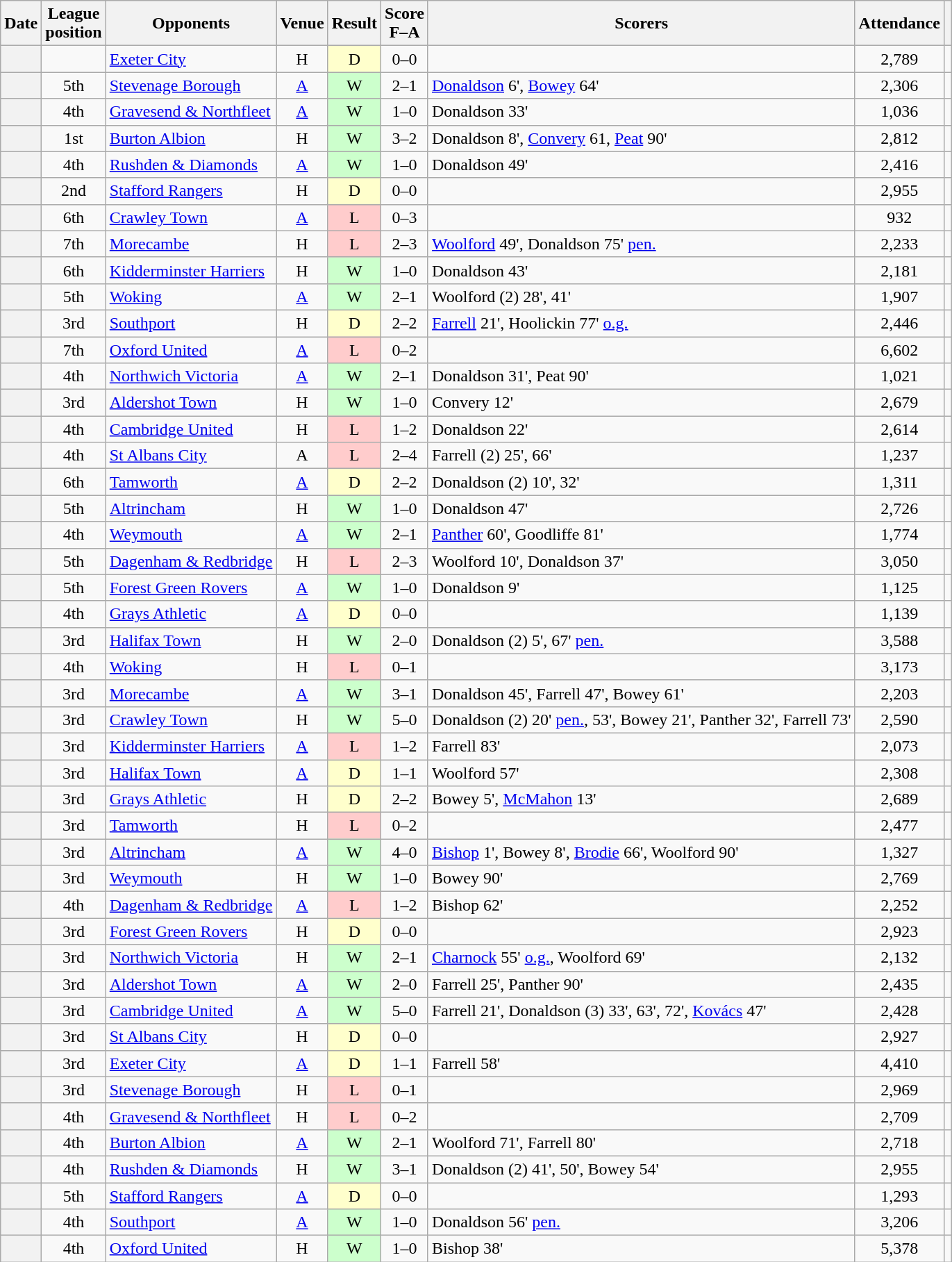<table class="wikitable plainrowheaders sortable" style="text-align:center">
<tr>
<th scope=col>Date</th>
<th scope=col>League<br>position</th>
<th scope=col>Opponents</th>
<th scope=col>Venue</th>
<th scope=col>Result</th>
<th scope=col>Score<br>F–A</th>
<th scope=col class=unsortable>Scorers</th>
<th scope=col>Attendance</th>
<th scope=col class=unsortable></th>
</tr>
<tr>
<th scope=row></th>
<td></td>
<td align=left><a href='#'>Exeter City</a></td>
<td>H</td>
<td style="background-color:#FFFFCC">D</td>
<td>0–0</td>
<td align=left></td>
<td>2,789</td>
<td></td>
</tr>
<tr>
<th scope=row></th>
<td>5th</td>
<td align=left><a href='#'>Stevenage Borough</a></td>
<td><a href='#'>A</a></td>
<td style="background-color:#CCFFCC">W</td>
<td>2–1</td>
<td align=left><a href='#'>Donaldson</a> 6', <a href='#'>Bowey</a> 64'</td>
<td>2,306</td>
<td></td>
</tr>
<tr>
<th scope=row></th>
<td>4th</td>
<td align=left><a href='#'>Gravesend & Northfleet</a></td>
<td><a href='#'>A</a></td>
<td style="background-color:#CCFFCC">W</td>
<td>1–0</td>
<td align=left>Donaldson 33'</td>
<td>1,036</td>
<td></td>
</tr>
<tr>
<th scope=row></th>
<td>1st</td>
<td align=left><a href='#'>Burton Albion</a></td>
<td>H</td>
<td style="background-color:#CCFFCC">W</td>
<td>3–2</td>
<td align=left>Donaldson 8', <a href='#'>Convery</a> 61, <a href='#'>Peat</a> 90'</td>
<td>2,812</td>
<td></td>
</tr>
<tr>
<th scope=row></th>
<td>4th</td>
<td align=left><a href='#'>Rushden & Diamonds</a></td>
<td><a href='#'>A</a></td>
<td style="background-color:#CCFFCC">W</td>
<td>1–0</td>
<td align=left>Donaldson 49'</td>
<td>2,416</td>
<td></td>
</tr>
<tr>
<th scope=row></th>
<td>2nd</td>
<td align=left><a href='#'>Stafford Rangers</a></td>
<td>H</td>
<td style="background-color:#FFFFCC">D</td>
<td>0–0</td>
<td align=left></td>
<td>2,955</td>
<td></td>
</tr>
<tr>
<th scope=row></th>
<td>6th</td>
<td align=left><a href='#'>Crawley Town</a></td>
<td><a href='#'>A</a></td>
<td style="background-color:#FFCCCC">L</td>
<td>0–3</td>
<td align=left></td>
<td>932</td>
<td></td>
</tr>
<tr>
<th scope=row></th>
<td>7th</td>
<td align=left><a href='#'>Morecambe</a></td>
<td>H</td>
<td style="background-color:#FFCCCC">L</td>
<td>2–3</td>
<td align=left><a href='#'>Woolford</a> 49', Donaldson 75' <a href='#'>pen.</a></td>
<td>2,233</td>
<td></td>
</tr>
<tr>
<th scope=row></th>
<td>6th</td>
<td align=left><a href='#'>Kidderminster Harriers</a></td>
<td>H</td>
<td style="background-color:#CCFFCC">W</td>
<td>1–0</td>
<td align=left>Donaldson 43'</td>
<td>2,181</td>
<td></td>
</tr>
<tr>
<th scope=row></th>
<td>5th</td>
<td align=left><a href='#'>Woking</a></td>
<td><a href='#'>A</a></td>
<td style="background-color:#CCFFCC">W</td>
<td>2–1</td>
<td align=left>Woolford (2) 28', 41'</td>
<td>1,907</td>
<td></td>
</tr>
<tr>
<th scope=row></th>
<td>3rd</td>
<td align=left><a href='#'>Southport</a></td>
<td>H</td>
<td style="background-color:#FFFFCC">D</td>
<td>2–2</td>
<td align=left><a href='#'>Farrell</a> 21', Hoolickin 77' <a href='#'>o.g.</a></td>
<td>2,446</td>
<td></td>
</tr>
<tr>
<th scope=row></th>
<td>7th</td>
<td align=left><a href='#'>Oxford United</a></td>
<td><a href='#'>A</a></td>
<td style="background-color:#FFCCCC">L</td>
<td>0–2</td>
<td align=left></td>
<td>6,602</td>
<td></td>
</tr>
<tr>
<th scope=row></th>
<td>4th</td>
<td align=left><a href='#'>Northwich Victoria</a></td>
<td><a href='#'>A</a></td>
<td style="background-color:#CCFFCC">W</td>
<td>2–1</td>
<td align=left>Donaldson 31', Peat 90'</td>
<td>1,021</td>
<td></td>
</tr>
<tr>
<th scope=row></th>
<td>3rd</td>
<td align=left><a href='#'>Aldershot Town</a></td>
<td>H</td>
<td style="background-color:#CCFFCC">W</td>
<td>1–0</td>
<td align=left>Convery 12'</td>
<td>2,679</td>
<td></td>
</tr>
<tr>
<th scope=row></th>
<td>4th</td>
<td align=left><a href='#'>Cambridge United</a></td>
<td>H</td>
<td style="background-color:#FFCCCC">L</td>
<td>1–2</td>
<td align=left>Donaldson 22'</td>
<td>2,614</td>
<td></td>
</tr>
<tr>
<th scope=row></th>
<td>4th</td>
<td align=left><a href='#'>St Albans City</a></td>
<td>A</td>
<td style="background-color:#FFCCCC">L</td>
<td>2–4</td>
<td align=left>Farrell (2) 25', 66'</td>
<td>1,237</td>
<td></td>
</tr>
<tr>
<th scope=row></th>
<td>6th</td>
<td align=left><a href='#'>Tamworth</a></td>
<td><a href='#'>A</a></td>
<td style="background-color:#FFFFCC">D</td>
<td>2–2</td>
<td align=left>Donaldson (2) 10', 32'</td>
<td>1,311</td>
<td></td>
</tr>
<tr>
<th scope=row></th>
<td>5th</td>
<td align=left><a href='#'>Altrincham</a></td>
<td>H</td>
<td style="background-color:#CCFFCC">W</td>
<td>1–0</td>
<td align=left>Donaldson 47'</td>
<td>2,726</td>
<td></td>
</tr>
<tr>
<th scope=row></th>
<td>4th</td>
<td align=left><a href='#'>Weymouth</a></td>
<td><a href='#'>A</a></td>
<td style="background-color:#CCFFCC">W</td>
<td>2–1</td>
<td align=left><a href='#'>Panther</a> 60', Goodliffe 81'</td>
<td>1,774</td>
<td></td>
</tr>
<tr>
<th scope=row></th>
<td>5th</td>
<td align=left><a href='#'>Dagenham & Redbridge</a></td>
<td>H</td>
<td style="background-color:#FFCCCC">L</td>
<td>2–3</td>
<td align=left>Woolford 10', Donaldson 37'</td>
<td>3,050</td>
<td></td>
</tr>
<tr>
<th scope=row></th>
<td>5th</td>
<td align=left><a href='#'>Forest Green Rovers</a></td>
<td><a href='#'>A</a></td>
<td style="background-color:#CCFFCC">W</td>
<td>1–0</td>
<td align=left>Donaldson 9'</td>
<td>1,125</td>
<td></td>
</tr>
<tr>
<th scope=row></th>
<td>4th</td>
<td align=left><a href='#'>Grays Athletic</a></td>
<td><a href='#'>A</a></td>
<td style="background-color:#FFFFCC">D</td>
<td>0–0</td>
<td align=left></td>
<td>1,139</td>
<td></td>
</tr>
<tr>
<th scope=row></th>
<td>3rd</td>
<td align=left><a href='#'>Halifax Town</a></td>
<td>H</td>
<td style="background-color:#CCFFCC">W</td>
<td>2–0</td>
<td align=left>Donaldson (2) 5', 67' <a href='#'>pen.</a></td>
<td>3,588</td>
<td></td>
</tr>
<tr>
<th scope=row></th>
<td>4th</td>
<td align=left><a href='#'>Woking</a></td>
<td>H</td>
<td style="background-color:#FFCCCC">L</td>
<td>0–1</td>
<td align=left></td>
<td>3,173</td>
<td></td>
</tr>
<tr>
<th scope=row></th>
<td>3rd</td>
<td align=left><a href='#'>Morecambe</a></td>
<td><a href='#'>A</a></td>
<td style="background-color:#CCFFCC">W</td>
<td>3–1</td>
<td align=left>Donaldson 45', Farrell 47', Bowey 61'</td>
<td>2,203</td>
<td></td>
</tr>
<tr>
<th scope=row></th>
<td>3rd</td>
<td align=left><a href='#'>Crawley Town</a></td>
<td>H</td>
<td style="background-color:#CCFFCC">W</td>
<td>5–0</td>
<td align=left>Donaldson (2) 20' <a href='#'>pen.</a>, 53', Bowey 21', Panther 32', Farrell 73'</td>
<td>2,590</td>
<td></td>
</tr>
<tr>
<th scope=row></th>
<td>3rd</td>
<td align=left><a href='#'>Kidderminster Harriers</a></td>
<td><a href='#'>A</a></td>
<td style="background-color:#FFCCCC">L</td>
<td>1–2</td>
<td align=left>Farrell 83'</td>
<td>2,073</td>
<td></td>
</tr>
<tr>
<th scope=row></th>
<td>3rd</td>
<td align=left><a href='#'>Halifax Town</a></td>
<td><a href='#'>A</a></td>
<td style="background-color:#FFFFCC">D</td>
<td>1–1</td>
<td align=left>Woolford 57'</td>
<td>2,308</td>
<td></td>
</tr>
<tr>
<th scope=row></th>
<td>3rd</td>
<td align=left><a href='#'>Grays Athletic</a></td>
<td>H</td>
<td style="background-color:#FFFFCC">D</td>
<td>2–2</td>
<td align=left>Bowey 5', <a href='#'>McMahon</a> 13'</td>
<td>2,689</td>
<td></td>
</tr>
<tr>
<th scope=row></th>
<td>3rd</td>
<td align=left><a href='#'>Tamworth</a></td>
<td>H</td>
<td style="background-color:#FFCCCC">L</td>
<td>0–2</td>
<td align=left></td>
<td>2,477</td>
<td></td>
</tr>
<tr>
<th scope=row></th>
<td>3rd</td>
<td align=left><a href='#'>Altrincham</a></td>
<td><a href='#'>A</a></td>
<td style="background-color:#CCFFCC">W</td>
<td>4–0</td>
<td align=left><a href='#'>Bishop</a> 1', Bowey 8', <a href='#'>Brodie</a> 66', Woolford 90'</td>
<td>1,327</td>
<td></td>
</tr>
<tr>
<th scope=row></th>
<td>3rd</td>
<td align=left><a href='#'>Weymouth</a></td>
<td>H</td>
<td style="background-color:#CCFFCC">W</td>
<td>1–0</td>
<td align=left>Bowey 90'</td>
<td>2,769</td>
<td></td>
</tr>
<tr>
<th scope=row></th>
<td>4th</td>
<td align=left><a href='#'>Dagenham & Redbridge</a></td>
<td><a href='#'>A</a></td>
<td style="background-color:#FFCCCC">L</td>
<td>1–2</td>
<td align=left>Bishop 62'</td>
<td>2,252</td>
<td></td>
</tr>
<tr>
<th scope=row></th>
<td>3rd</td>
<td align=left><a href='#'>Forest Green Rovers</a></td>
<td>H</td>
<td style="background-color:#FFFFCC">D</td>
<td>0–0</td>
<td align=left></td>
<td>2,923</td>
<td></td>
</tr>
<tr>
<th scope=row></th>
<td>3rd</td>
<td align=left><a href='#'>Northwich Victoria</a></td>
<td>H</td>
<td style="background-color:#CCFFCC">W</td>
<td>2–1</td>
<td align=left><a href='#'>Charnock</a> 55' <a href='#'>o.g.</a>, Woolford 69'</td>
<td>2,132</td>
<td></td>
</tr>
<tr>
<th scope=row></th>
<td>3rd</td>
<td align=left><a href='#'>Aldershot Town</a></td>
<td><a href='#'>A</a></td>
<td style="background-color:#CCFFCC">W</td>
<td>2–0</td>
<td align=left>Farrell 25', Panther 90'</td>
<td>2,435</td>
<td></td>
</tr>
<tr>
<th scope=row></th>
<td>3rd</td>
<td align=left><a href='#'>Cambridge United</a></td>
<td><a href='#'>A</a></td>
<td style="background-color:#CCFFCC">W</td>
<td>5–0</td>
<td align=left>Farrell 21', Donaldson (3) 33', 63', 72', <a href='#'>Kovács</a> 47'</td>
<td>2,428</td>
<td></td>
</tr>
<tr>
<th scope=row></th>
<td>3rd</td>
<td align=left><a href='#'>St Albans City</a></td>
<td>H</td>
<td style="background-color:#FFFFCC">D</td>
<td>0–0</td>
<td align=left></td>
<td>2,927</td>
<td></td>
</tr>
<tr>
<th scope=row></th>
<td>3rd</td>
<td align=left><a href='#'>Exeter City</a></td>
<td><a href='#'>A</a></td>
<td style="background-color:#FFFFCC">D</td>
<td>1–1</td>
<td align=left>Farrell 58'</td>
<td>4,410</td>
<td></td>
</tr>
<tr>
<th scope=row></th>
<td>3rd</td>
<td align=left><a href='#'>Stevenage Borough</a></td>
<td>H</td>
<td style="background-color:#FFCCCC">L</td>
<td>0–1</td>
<td align=left></td>
<td>2,969</td>
<td></td>
</tr>
<tr>
<th scope=row></th>
<td>4th</td>
<td align=left><a href='#'>Gravesend & Northfleet</a></td>
<td>H</td>
<td style="background-color:#FFCCCC">L</td>
<td>0–2</td>
<td align=left></td>
<td>2,709</td>
<td></td>
</tr>
<tr>
<th scope=row></th>
<td>4th</td>
<td align=left><a href='#'>Burton Albion</a></td>
<td><a href='#'>A</a></td>
<td style="background-color:#CCFFCC">W</td>
<td>2–1</td>
<td align=left>Woolford 71', Farrell 80'</td>
<td>2,718</td>
<td></td>
</tr>
<tr>
<th scope=row></th>
<td>4th</td>
<td align=left><a href='#'>Rushden & Diamonds</a></td>
<td>H</td>
<td style="background-color:#CCFFCC">W</td>
<td>3–1</td>
<td align=left>Donaldson (2) 41', 50', Bowey 54'</td>
<td>2,955</td>
<td></td>
</tr>
<tr>
<th scope=row></th>
<td>5th</td>
<td align=left><a href='#'>Stafford Rangers</a></td>
<td><a href='#'>A</a></td>
<td style="background-color:#FFFFCC">D</td>
<td>0–0</td>
<td align=left></td>
<td>1,293</td>
<td></td>
</tr>
<tr>
<th scope=row></th>
<td>4th</td>
<td align=left><a href='#'>Southport</a></td>
<td><a href='#'>A</a></td>
<td style="background-color:#CCFFCC">W</td>
<td>1–0</td>
<td align=left>Donaldson 56' <a href='#'>pen.</a></td>
<td>3,206</td>
<td></td>
</tr>
<tr>
<th scope=row></th>
<td>4th</td>
<td align=left><a href='#'>Oxford United</a></td>
<td>H</td>
<td style="background-color:#CCFFCC">W</td>
<td>1–0</td>
<td align=left>Bishop 38'</td>
<td>5,378</td>
<td></td>
</tr>
</table>
